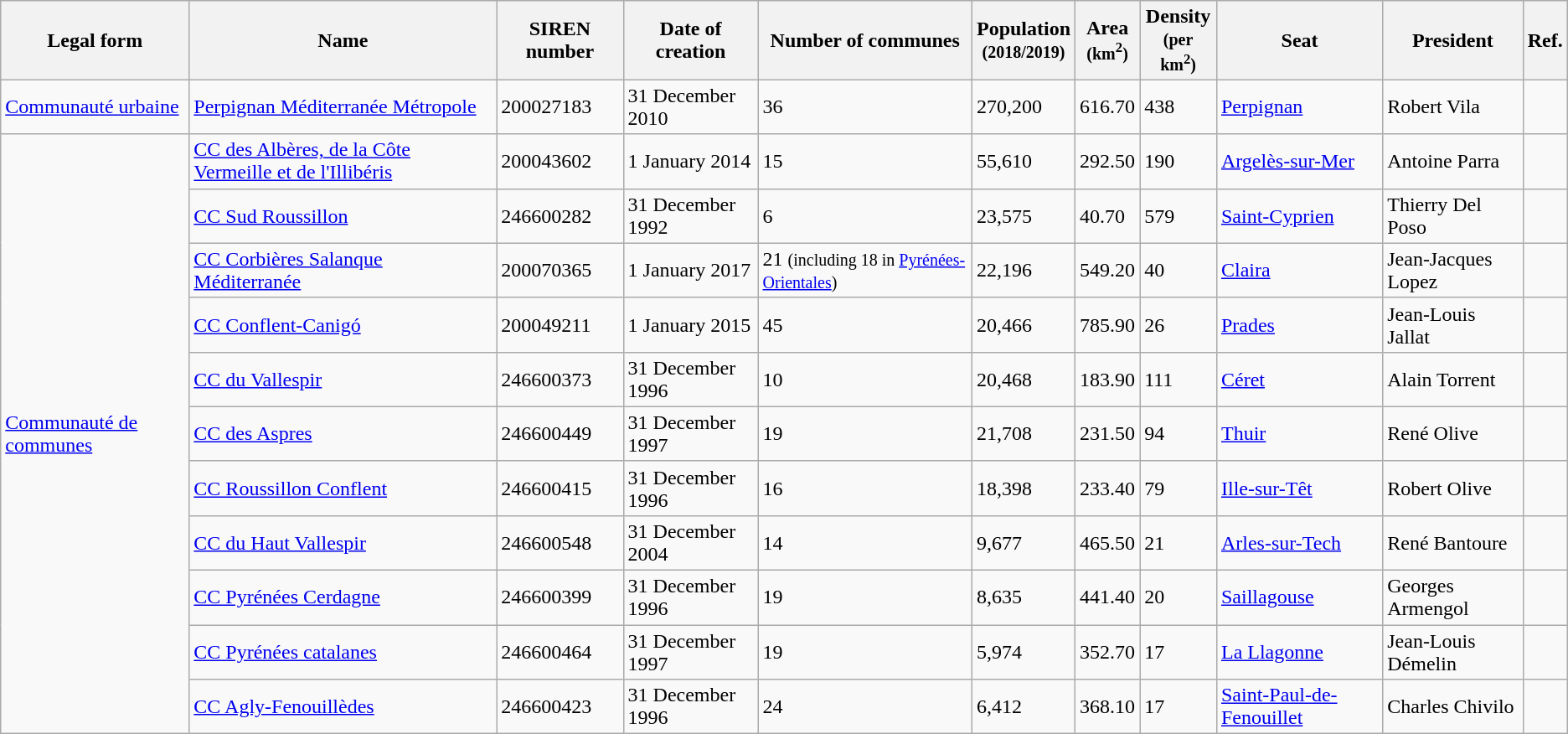<table class="wikitable">
<tr>
<th>Legal form</th>
<th>Name</th>
<th>SIREN number</th>
<th>Date of creation</th>
<th>Number of communes</th>
<th>Population<br><small>(2018/2019)</small></th>
<th>Area<br><small>(km<sup>2</sup>)</small></th>
<th>Density<br><small>(per km<sup>2</sup>)</small></th>
<th>Seat</th>
<th>President</th>
<th>Ref.</th>
</tr>
<tr>
<td><a href='#'>Communauté urbaine</a></td>
<td><a href='#'>Perpignan Méditerranée Métropole</a></td>
<td>200027183</td>
<td>31 December 2010</td>
<td>36</td>
<td>270,200</td>
<td>616.70</td>
<td>438</td>
<td><a href='#'>Perpignan</a></td>
<td>Robert Vila</td>
<td></td>
</tr>
<tr>
<td rowspan="11"><a href='#'>Communauté de communes</a></td>
<td><a href='#'>CC des Albères, de la Côte Vermeille et de l'Illibéris</a></td>
<td>200043602</td>
<td>1 January 2014</td>
<td>15</td>
<td>55,610</td>
<td>292.50</td>
<td>190</td>
<td><a href='#'>Argelès-sur-Mer</a></td>
<td>Antoine Parra</td>
<td></td>
</tr>
<tr>
<td><a href='#'>CC Sud Roussillon</a></td>
<td>246600282</td>
<td>31 December 1992</td>
<td>6</td>
<td>23,575</td>
<td>40.70</td>
<td>579</td>
<td><a href='#'>Saint-Cyprien</a></td>
<td>Thierry Del Poso</td>
<td></td>
</tr>
<tr>
<td><a href='#'>CC Corbières Salanque Méditerranée</a></td>
<td>200070365</td>
<td>1 January 2017</td>
<td>21 <small>(including 18 in <a href='#'>Pyrénées-Orientales</a>)</small></td>
<td>22,196</td>
<td>549.20</td>
<td>40</td>
<td><a href='#'>Claira</a></td>
<td>Jean-Jacques Lopez</td>
<td></td>
</tr>
<tr>
<td><a href='#'>CC Conflent-Canigó</a></td>
<td>200049211</td>
<td>1 January 2015</td>
<td>45</td>
<td>20,466</td>
<td>785.90</td>
<td>26</td>
<td><a href='#'>Prades</a></td>
<td>Jean-Louis Jallat</td>
<td></td>
</tr>
<tr>
<td><a href='#'>CC du Vallespir</a></td>
<td>246600373</td>
<td>31 December 1996</td>
<td>10</td>
<td>20,468</td>
<td>183.90</td>
<td>111</td>
<td><a href='#'>Céret</a></td>
<td>Alain Torrent</td>
<td></td>
</tr>
<tr>
<td><a href='#'>CC des Aspres</a></td>
<td>246600449</td>
<td>31 December 1997</td>
<td>19</td>
<td>21,708</td>
<td>231.50</td>
<td>94</td>
<td><a href='#'>Thuir</a></td>
<td>René Olive</td>
<td></td>
</tr>
<tr>
<td><a href='#'>CC Roussillon Conflent</a></td>
<td>246600415</td>
<td>31 December 1996</td>
<td>16</td>
<td>18,398</td>
<td>233.40</td>
<td>79</td>
<td><a href='#'>Ille-sur-Têt</a></td>
<td>Robert Olive</td>
<td></td>
</tr>
<tr>
<td><a href='#'>CC du Haut Vallespir</a></td>
<td>246600548</td>
<td>31 December 2004</td>
<td>14</td>
<td>9,677</td>
<td>465.50</td>
<td>21</td>
<td><a href='#'>Arles-sur-Tech</a></td>
<td>René Bantoure</td>
<td></td>
</tr>
<tr>
<td><a href='#'>CC Pyrénées Cerdagne</a></td>
<td>246600399</td>
<td>31 December 1996</td>
<td>19</td>
<td>8,635</td>
<td>441.40</td>
<td>20</td>
<td><a href='#'>Saillagouse</a></td>
<td>Georges Armengol</td>
<td></td>
</tr>
<tr>
<td><a href='#'>CC Pyrénées catalanes</a></td>
<td>246600464</td>
<td>31 December 1997</td>
<td>19</td>
<td>5,974</td>
<td>352.70</td>
<td>17</td>
<td><a href='#'>La Llagonne</a></td>
<td>Jean-Louis Démelin</td>
<td></td>
</tr>
<tr>
<td><a href='#'>CC Agly-Fenouillèdes</a></td>
<td>246600423</td>
<td>31 December 1996</td>
<td>24</td>
<td>6,412</td>
<td>368.10</td>
<td>17</td>
<td><a href='#'>Saint-Paul-de-Fenouillet</a></td>
<td>Charles Chivilo</td>
<td></td>
</tr>
</table>
